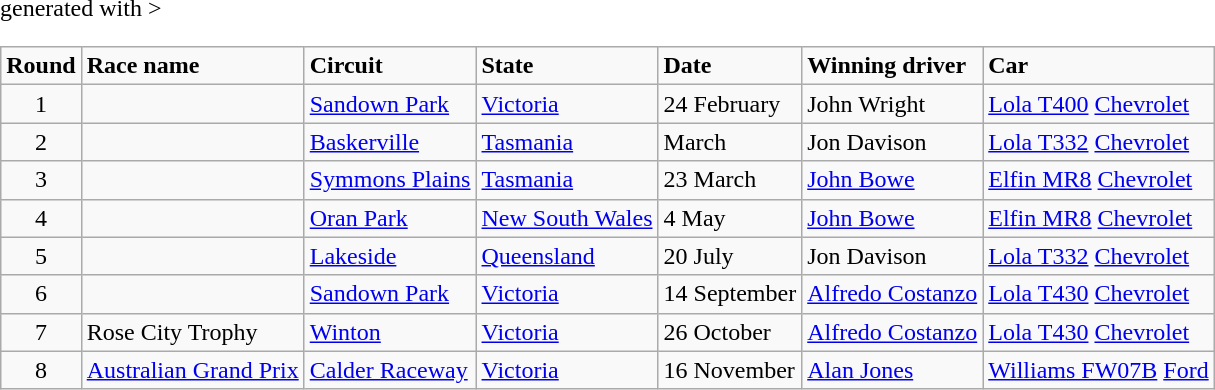<table class="wikitable" <hiddentext>generated with >
<tr style="font-weight:bold">
<td align="center">Round</td>
<td>Race name</td>
<td>Circuit</td>
<td>State</td>
<td>Date</td>
<td>Winning driver</td>
<td>Car</td>
</tr>
<tr>
<td height="13" align="center">1</td>
<td></td>
<td><a href='#'>Sandown Park</a></td>
<td><a href='#'>Victoria</a></td>
<td>24 February</td>
<td>John Wright</td>
<td><a href='#'>Lola T400</a> <a href='#'>Chevrolet</a></td>
</tr>
<tr>
<td align="center">2</td>
<td></td>
<td><a href='#'>Baskerville</a></td>
<td><a href='#'>Tasmania</a></td>
<td>March</td>
<td>Jon Davison</td>
<td><a href='#'>Lola T332</a> <a href='#'>Chevrolet</a></td>
</tr>
<tr>
<td align="center">3</td>
<td></td>
<td><a href='#'>Symmons Plains</a></td>
<td><a href='#'>Tasmania</a></td>
<td>23 March</td>
<td><a href='#'>John Bowe</a></td>
<td><a href='#'>Elfin MR8</a> <a href='#'>Chevrolet</a></td>
</tr>
<tr>
<td align="center">4</td>
<td></td>
<td><a href='#'>Oran Park</a></td>
<td><a href='#'>New South Wales</a></td>
<td>4 May</td>
<td><a href='#'>John Bowe</a></td>
<td><a href='#'>Elfin MR8</a> <a href='#'>Chevrolet</a></td>
</tr>
<tr>
<td align="center">5</td>
<td></td>
<td><a href='#'>Lakeside</a></td>
<td><a href='#'>Queensland</a></td>
<td>20 July</td>
<td>Jon Davison</td>
<td><a href='#'>Lola T332</a> <a href='#'>Chevrolet</a></td>
</tr>
<tr>
<td align="center">6</td>
<td></td>
<td><a href='#'>Sandown Park</a></td>
<td><a href='#'>Victoria</a></td>
<td>14 September</td>
<td><a href='#'>Alfredo Costanzo</a></td>
<td><a href='#'>Lola T430</a> <a href='#'>Chevrolet</a></td>
</tr>
<tr>
<td align="center">7</td>
<td>Rose City Trophy</td>
<td><a href='#'>Winton</a></td>
<td><a href='#'>Victoria</a></td>
<td>26 October</td>
<td><a href='#'>Alfredo Costanzo</a></td>
<td><a href='#'>Lola T430</a> <a href='#'>Chevrolet</a></td>
</tr>
<tr>
<td height="13" align="center">8</td>
<td><a href='#'>Australian Grand Prix</a></td>
<td><a href='#'>Calder Raceway</a></td>
<td><a href='#'>Victoria</a></td>
<td>16 November</td>
<td><a href='#'>Alan Jones</a></td>
<td><a href='#'>Williams FW07B</a> <a href='#'>Ford</a></td>
</tr>
</table>
